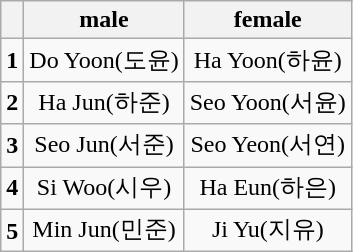<table class="wikitable">
<tr>
<th></th>
<th align="center">male</th>
<th align="center">female</th>
</tr>
<tr>
<td align="center"><strong>1</strong></td>
<td align="center">Do Yoon(도윤)</td>
<td align="center">Ha Yoon(하윤)</td>
</tr>
<tr>
<td align="center"><strong>2</strong></td>
<td align="center">Ha Jun(하준)</td>
<td align="center">Seo Yoon(서윤)</td>
</tr>
<tr>
<td align="center"><strong>3</strong></td>
<td align="center">Seo Jun(서준)</td>
<td align="center">Seo Yeon(서연)</td>
</tr>
<tr>
<td align="center"><strong>4</strong></td>
<td align="center">Si Woo(시우)</td>
<td align="center">Ha Eun(하은)</td>
</tr>
<tr>
<td align="center"><strong>5</strong></td>
<td align="center">Min Jun(민준)</td>
<td align="center">Ji Yu(지유)</td>
</tr>
</table>
